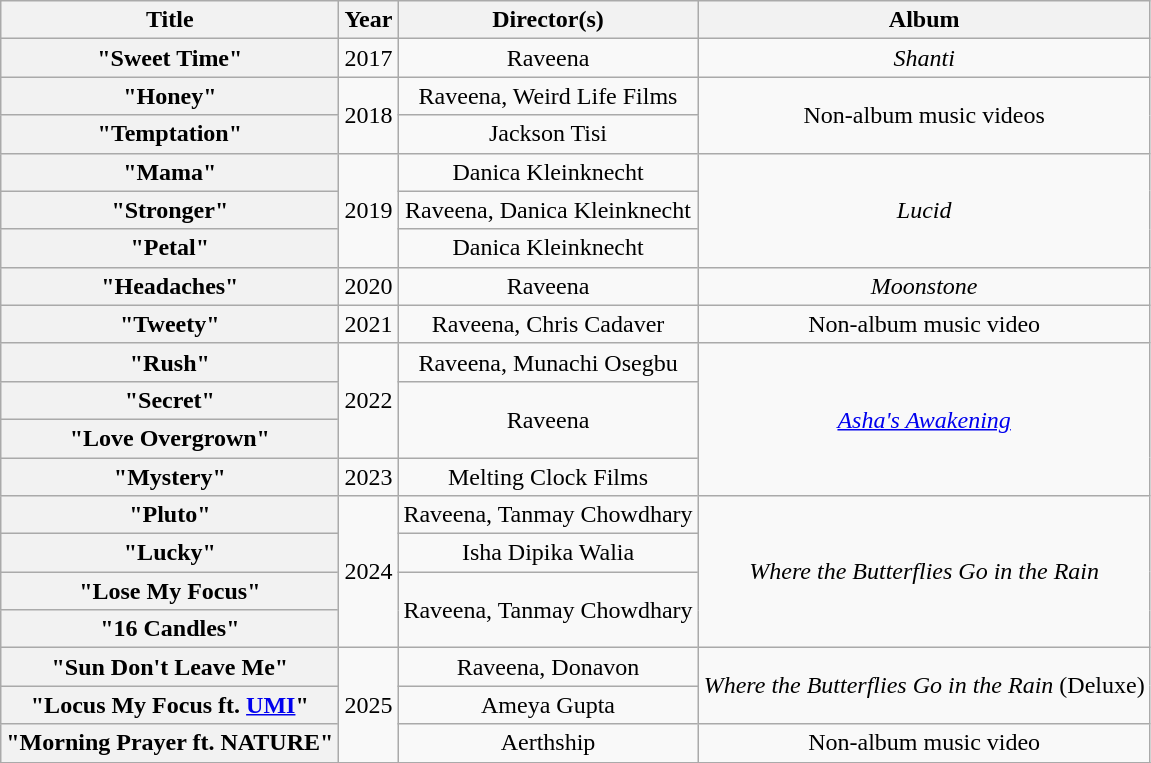<table class="wikitable plainrowheaders" style="text-align:center;">
<tr>
<th>Title</th>
<th>Year</th>
<th>Director(s)</th>
<th>Album</th>
</tr>
<tr>
<th scope="row">"Sweet Time"</th>
<td>2017</td>
<td rowspan="1">Raveena</td>
<td><em>Shanti</em></td>
</tr>
<tr>
<th scope="row">"Honey"</th>
<td rowspan="2">2018</td>
<td>Raveena, Weird Life Films</td>
<td rowspan="2">Non-album music videos</td>
</tr>
<tr>
<th scope="row">"Temptation"</th>
<td>Jackson Tisi</td>
</tr>
<tr>
<th scope="row">"Mama"</th>
<td rowspan="3">2019</td>
<td>Danica Kleinknecht</td>
<td rowspan="3"><em>Lucid</em></td>
</tr>
<tr>
<th scope="row">"Stronger"</th>
<td>Raveena, Danica Kleinknecht</td>
</tr>
<tr>
<th scope="row">"Petal"</th>
<td>Danica Kleinknecht</td>
</tr>
<tr>
<th scope="row">"Headaches"</th>
<td>2020</td>
<td>Raveena</td>
<td><em>Moonstone</em></td>
</tr>
<tr>
<th scope="row">"Tweety"</th>
<td>2021</td>
<td>Raveena, Chris Cadaver</td>
<td>Non-album music video</td>
</tr>
<tr>
<th scope="row">"Rush"</th>
<td rowspan="3">2022</td>
<td>Raveena, Munachi Osegbu</td>
<td rowspan="4"><em><a href='#'>Asha's Awakening</a></em></td>
</tr>
<tr>
<th scope="row">"Secret"<br></th>
<td rowspan="2">Raveena</td>
</tr>
<tr>
<th scope="row">"Love Overgrown"</th>
</tr>
<tr>
<th scope="row">"Mystery"</th>
<td>2023</td>
<td>Melting Clock Films</td>
</tr>
<tr>
<th scope="row">"Pluto"</th>
<td rowspan="4">2024</td>
<td rowspan="1">Raveena, Tanmay Chowdhary</td>
<td rowspan="4"><em>Where the Butterflies Go in the Rain</em></td>
</tr>
<tr>
<th scope="row">"Lucky"</th>
<td>Isha Dipika Walia</td>
</tr>
<tr>
<th scope="row">"Lose My Focus" </th>
<td rowspan="2">Raveena, Tanmay Chowdhary</td>
</tr>
<tr>
<th scope="row">"16 Candles"</th>
</tr>
<tr>
<th scope="row">"Sun Don't Leave Me"</th>
<td rowspan="3">2025</td>
<td>Raveena, Donavon</td>
<td rowspan="2"><em>Where the Butterflies Go in the Rain</em> (Deluxe)</td>
</tr>
<tr>
<th scope="row">"Locus My Focus ft. <a href='#'> UMI</a>" </th>
<td>Ameya Gupta</td>
</tr>
<tr>
<th scope="row">"Morning Prayer ft. NATURE"</th>
<td>Aerthship</td>
<td>Non-album music video</td>
</tr>
<tr>
</tr>
</table>
